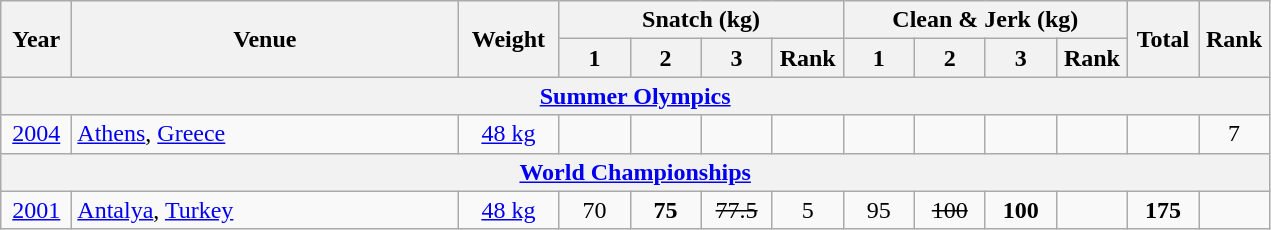<table class = "wikitable" style="text-align:center;">
<tr>
<th rowspan=2 width=40>Year</th>
<th rowspan=2 width=250>Venue</th>
<th rowspan=2 width=60>Weight</th>
<th colspan=4>Snatch (kg)</th>
<th colspan=4>Clean & Jerk (kg)</th>
<th rowspan=2 width=40>Total</th>
<th rowspan=2 width=40>Rank</th>
</tr>
<tr>
<th width=40>1</th>
<th width=40>2</th>
<th width=40>3</th>
<th width=40>Rank</th>
<th width=40>1</th>
<th width=40>2</th>
<th width=40>3</th>
<th width=40>Rank</th>
</tr>
<tr>
<th colspan=13><a href='#'>Summer Olympics</a></th>
</tr>
<tr>
<td><a href='#'>2004</a></td>
<td align=left> <a href='#'>Athens</a>, <a href='#'>Greece</a></td>
<td><a href='#'>48 kg</a></td>
<td></td>
<td></td>
<td></td>
<td></td>
<td></td>
<td></td>
<td></td>
<td></td>
<td></td>
<td>7</td>
</tr>
<tr>
<th colspan=13><a href='#'>World Championships</a></th>
</tr>
<tr>
<td><a href='#'>2001</a></td>
<td align=left> <a href='#'>Antalya</a>, <a href='#'>Turkey</a></td>
<td><a href='#'>48 kg</a></td>
<td>70</td>
<td><strong>75</strong></td>
<td><s>77.5</s></td>
<td>5</td>
<td>95</td>
<td><s>100</s></td>
<td><strong>100</strong></td>
<td></td>
<td><strong>175</strong></td>
<td></td>
</tr>
</table>
